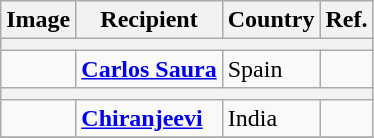<table class="wikitable">
<tr>
<th>Image</th>
<th>Recipient</th>
<th>Country</th>
<th>Ref.</th>
</tr>
<tr>
<th colspan =4></th>
</tr>
<tr>
<td></td>
<td><strong><a href='#'>Carlos Saura</a></strong></td>
<td>Spain</td>
<td></td>
</tr>
<tr>
<th colspan =4></th>
</tr>
<tr>
<td></td>
<td><strong><a href='#'>Chiranjeevi</a></strong></td>
<td>India</td>
<td></td>
</tr>
<tr>
</tr>
</table>
